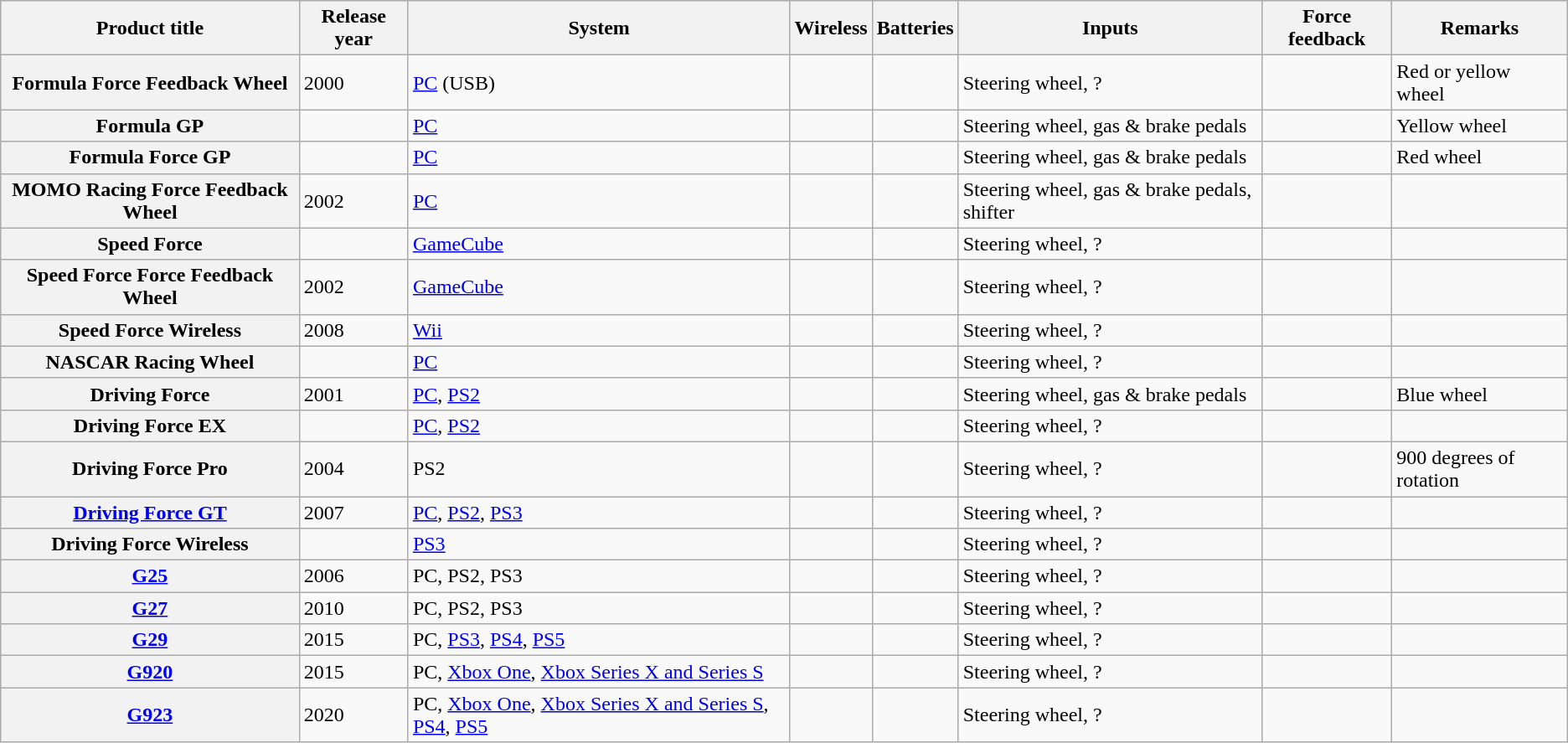<table class="wikitable sortable">
<tr>
<th>Product title</th>
<th>Release year</th>
<th>System</th>
<th>Wireless</th>
<th>Batteries</th>
<th>Inputs</th>
<th>Force feedback</th>
<th>Remarks</th>
</tr>
<tr>
<th>Formula Force Feedback Wheel</th>
<td>2000</td>
<td><a href='#'>PC</a> (USB)</td>
<td></td>
<td></td>
<td>Steering wheel, ?</td>
<td></td>
<td>Red or yellow wheel</td>
</tr>
<tr>
<th>Formula GP</th>
<td></td>
<td><a href='#'>PC</a></td>
<td></td>
<td></td>
<td>Steering wheel, gas & brake pedals</td>
<td></td>
<td>Yellow wheel</td>
</tr>
<tr>
<th>Formula Force GP</th>
<td></td>
<td><a href='#'>PC</a></td>
<td></td>
<td></td>
<td>Steering wheel, gas & brake pedals</td>
<td></td>
<td>Red wheel</td>
</tr>
<tr>
<th>MOMO Racing Force Feedback Wheel</th>
<td>2002</td>
<td><a href='#'>PC</a></td>
<td></td>
<td></td>
<td>Steering wheel, gas & brake pedals, shifter</td>
<td></td>
<td></td>
</tr>
<tr>
<th>Speed Force</th>
<td></td>
<td><a href='#'>GameCube</a></td>
<td></td>
<td></td>
<td>Steering wheel, ?</td>
<td></td>
<td></td>
</tr>
<tr>
<th>Speed Force Force Feedback Wheel</th>
<td>2002</td>
<td><a href='#'>GameCube</a></td>
<td></td>
<td></td>
<td>Steering wheel, ?</td>
<td></td>
<td></td>
</tr>
<tr>
<th>Speed Force Wireless</th>
<td>2008</td>
<td><a href='#'>Wii</a></td>
<td></td>
<td></td>
<td>Steering wheel, ?</td>
<td></td>
<td></td>
</tr>
<tr>
<th>NASCAR Racing Wheel</th>
<td></td>
<td><a href='#'>PC</a></td>
<td></td>
<td></td>
<td>Steering wheel, ?</td>
<td></td>
<td></td>
</tr>
<tr>
<th>Driving Force</th>
<td>2001</td>
<td><a href='#'>PC</a>, <a href='#'>PS2</a></td>
<td></td>
<td></td>
<td>Steering wheel, gas & brake pedals</td>
<td></td>
<td>Blue wheel</td>
</tr>
<tr>
<th>Driving Force EX</th>
<td></td>
<td><a href='#'>PC</a>, <a href='#'>PS2</a></td>
<td></td>
<td></td>
<td>Steering wheel, ?</td>
<td></td>
<td></td>
</tr>
<tr>
<th>Driving Force Pro</th>
<td>2004</td>
<td>PS2</td>
<td></td>
<td></td>
<td>Steering wheel, ?</td>
<td></td>
<td>900 degrees of rotation</td>
</tr>
<tr>
<th><a href='#'>Driving Force GT</a></th>
<td>2007</td>
<td><a href='#'>PC</a>, <a href='#'>PS2</a>, <a href='#'>PS3</a></td>
<td></td>
<td></td>
<td>Steering wheel, ?</td>
<td></td>
<td></td>
</tr>
<tr>
<th>Driving Force Wireless</th>
<td></td>
<td><a href='#'>PS3</a></td>
<td></td>
<td></td>
<td>Steering wheel, ?</td>
<td></td>
<td></td>
</tr>
<tr>
<th><a href='#'>G25</a></th>
<td>2006</td>
<td>PC, PS2, PS3</td>
<td></td>
<td></td>
<td>Steering wheel, ?</td>
<td></td>
<td></td>
</tr>
<tr>
<th><a href='#'>G27</a></th>
<td>2010</td>
<td>PC, PS2, PS3</td>
<td></td>
<td></td>
<td>Steering wheel, ?</td>
<td></td>
<td></td>
</tr>
<tr>
<th><a href='#'>G29</a></th>
<td>2015</td>
<td>PC,  <a href='#'>PS3</a>, <a href='#'>PS4</a>, <a href='#'>PS5</a></td>
<td></td>
<td></td>
<td>Steering wheel, ?</td>
<td></td>
<td></td>
</tr>
<tr>
<th><a href='#'>G920</a></th>
<td>2015</td>
<td>PC, <a href='#'>Xbox One</a>, <a href='#'>Xbox Series X and Series S</a></td>
<td></td>
<td></td>
<td>Steering wheel, ?</td>
<td></td>
<td></td>
</tr>
<tr>
<th><a href='#'>G923</a></th>
<td>2020</td>
<td>PC, <a href='#'>Xbox One</a>, <a href='#'>Xbox Series X and Series S</a>, <a href='#'>PS4</a>, <a href='#'>PS5</a></td>
<td></td>
<td></td>
<td>Steering wheel, ?</td>
<td></td>
<td></td>
</tr>
</table>
